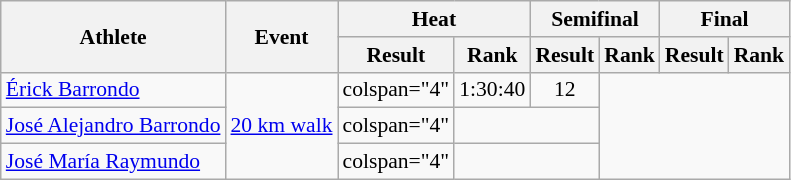<table class="wikitable" style="font-size:90%">
<tr>
<th rowspan="2">Athlete</th>
<th rowspan="2">Event</th>
<th colspan="2">Heat</th>
<th colspan="2">Semifinal</th>
<th colspan="2">Final</th>
</tr>
<tr>
<th>Result</th>
<th>Rank</th>
<th>Result</th>
<th>Rank</th>
<th>Result</th>
<th>Rank</th>
</tr>
<tr style=text-align:center>
<td style=text-align:left><a href='#'>Érick Barrondo</a></td>
<td style=text-align:left rowspan="3"><a href='#'>20 km walk</a></td>
<td>colspan="4" </td>
<td>1:30:40</td>
<td>12</td>
</tr>
<tr style=text-align:center>
<td style=text-align:left><a href='#'>José Alejandro Barrondo</a></td>
<td>colspan="4" </td>
<td colspan="2"></td>
</tr>
<tr style=text-align:center>
<td style=text-align:left><a href='#'>José María Raymundo</a></td>
<td>colspan="4" </td>
<td colspan="2"></td>
</tr>
</table>
